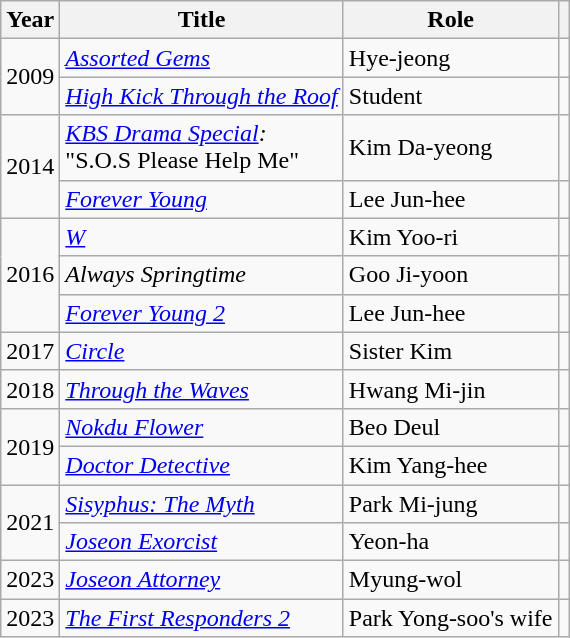<table class="wikitable">
<tr>
<th>Year</th>
<th>Title</th>
<th>Role</th>
<th></th>
</tr>
<tr>
<td rowspan="2">2009</td>
<td><em><a href='#'>Assorted Gems</a></em></td>
<td>Hye-jeong</td>
<td></td>
</tr>
<tr>
<td><em><a href='#'>High Kick Through the Roof</a></em></td>
<td>Student</td>
<td></td>
</tr>
<tr>
<td rowspan="2">2014</td>
<td><em><a href='#'>KBS Drama Special</a>:</em><br>"S.O.S Please Help Me"</td>
<td>Kim Da-yeong</td>
<td></td>
</tr>
<tr>
<td><em><a href='#'>Forever Young</a></em></td>
<td>Lee Jun-hee</td>
<td></td>
</tr>
<tr>
<td rowspan="3">2016</td>
<td><em><a href='#'>W</a></em></td>
<td>Kim Yoo-ri</td>
<td></td>
</tr>
<tr>
<td><em>Always Springtime</em></td>
<td>Goo Ji-yoon</td>
<td></td>
</tr>
<tr>
<td><em><a href='#'>Forever Young 2</a></em></td>
<td>Lee Jun-hee</td>
<td></td>
</tr>
<tr>
<td>2017</td>
<td><em><a href='#'>Circle</a></em></td>
<td>Sister Kim</td>
<td></td>
</tr>
<tr>
<td>2018</td>
<td><em><a href='#'>Through the Waves</a></em></td>
<td>Hwang Mi-jin</td>
<td></td>
</tr>
<tr>
<td rowspan="2">2019</td>
<td><em><a href='#'>Nokdu Flower</a></em></td>
<td>Beo Deul</td>
<td></td>
</tr>
<tr>
<td><em><a href='#'>Doctor Detective</a></em></td>
<td>Kim Yang-hee</td>
<td></td>
</tr>
<tr>
<td rowspan="2">2021</td>
<td><em><a href='#'>Sisyphus: The Myth</a></em></td>
<td>Park Mi-jung</td>
<td></td>
</tr>
<tr>
<td><em><a href='#'>Joseon Exorcist</a></em></td>
<td>Yeon-ha</td>
<td></td>
</tr>
<tr>
<td>2023</td>
<td><em><a href='#'>Joseon Attorney</a></em></td>
<td>Myung-wol</td>
<td></td>
</tr>
<tr>
<td>2023</td>
<td><em><a href='#'>The First Responders 2</a></em></td>
<td>Park Yong-soo's wife</td>
<td></td>
</tr>
</table>
